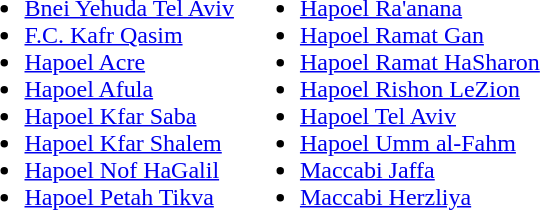<table>
<tr>
<td valign=top><br><ul><li><a href='#'>Bnei Yehuda Tel Aviv</a></li><li><a href='#'>F.C. Kafr Qasim</a></li><li><a href='#'>Hapoel Acre</a></li><li><a href='#'>Hapoel Afula</a></li><li><a href='#'>Hapoel Kfar Saba</a></li><li><a href='#'>Hapoel Kfar Shalem</a></li><li><a href='#'>Hapoel Nof HaGalil</a></li><li><a href='#'>Hapoel Petah Tikva</a></li></ul></td>
<td valign=top><br><ul><li><a href='#'>Hapoel Ra'anana</a></li><li><a href='#'>Hapoel Ramat Gan</a></li><li><a href='#'>Hapoel Ramat HaSharon</a></li><li><a href='#'>Hapoel Rishon LeZion</a></li><li><a href='#'>Hapoel Tel Aviv</a></li><li><a href='#'>Hapoel Umm al-Fahm</a></li><li><a href='#'>Maccabi Jaffa</a></li><li><a href='#'>Maccabi Herzliya</a></li></ul></td>
</tr>
</table>
